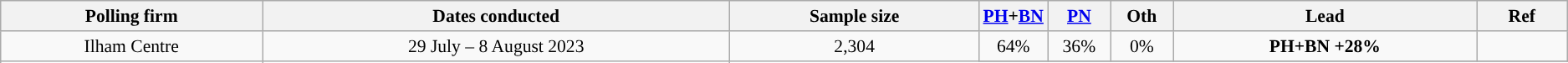<table class="wikitable unsortable" style="text-align:center;font-size:90%;line-height:1.2">
<tr>
<th>Polling firm</th>
<th>Dates conducted</th>
<th>Sample size</th>
<th style="width:4%; "><a href='#'>PH</a>+<a href='#'>BN</a></th>
<th style="width:4%; "><a href='#'>PN</a></th>
<th style="width:4%; ">Oth</th>
<th>Lead</th>
<th>Ref</th>
</tr>
<tr>
<td rowspan="6">Ilham Centre</td>
<td rowspan="6">29 July – 8 August 2023</td>
<td rowspan="6">2,304</td>
<td>64%</td>
<td>36%</td>
<td>0%</td>
<td><strong>PH+BN +28%</strong></td>
<td></td>
</tr>
<tr>
</tr>
</table>
